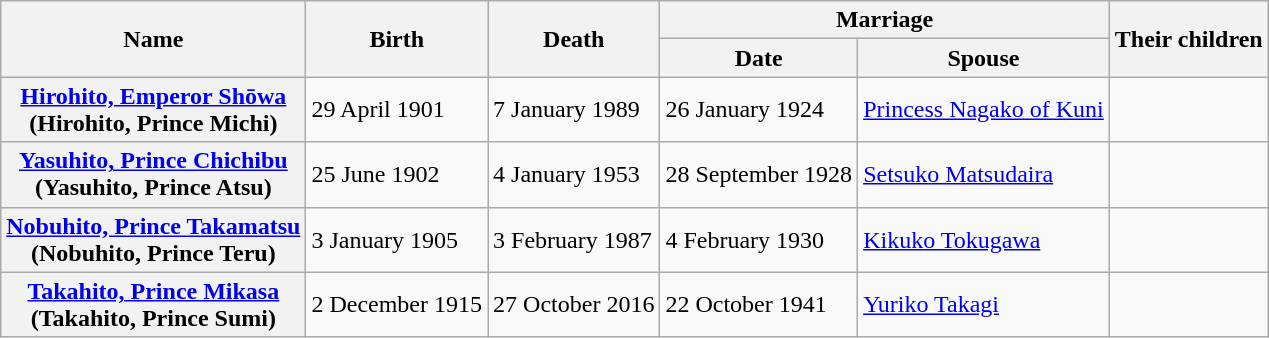<table class="wikitable plainrowheaders">
<tr>
<th rowspan="2" scope="col">Name</th>
<th rowspan="2" scope="col">Birth</th>
<th rowspan="2" scope="col">Death</th>
<th colspan="2" scope="col">Marriage</th>
<th rowspan="2" scope="col">Their children</th>
</tr>
<tr>
<th scope="col">Date</th>
<th scope="col">Spouse</th>
</tr>
<tr>
<th scope="row"><a href='#'>Hirohito, Emperor Shōwa</a><br>(Hirohito, Prince Michi)</th>
<td>29 April 1901</td>
<td>7 January 1989</td>
<td>26 January 1924</td>
<td><a href='#'>Princess Nagako of Kuni</a></td>
<td></td>
</tr>
<tr>
<th scope="row"><a href='#'>Yasuhito, Prince Chichibu</a><br>(Yasuhito, Prince Atsu)</th>
<td>25 June 1902</td>
<td>4 January 1953</td>
<td>28 September 1928</td>
<td><a href='#'>Setsuko Matsudaira</a></td>
<td></td>
</tr>
<tr>
<th scope="row"><a href='#'>Nobuhito, Prince Takamatsu</a><br>(Nobuhito, Prince Teru)</th>
<td>3 January 1905</td>
<td>3 February 1987</td>
<td>4 February 1930</td>
<td><a href='#'>Kikuko Tokugawa</a></td>
<td></td>
</tr>
<tr>
<th scope="row"><a href='#'>Takahito, Prince Mikasa</a><br>(Takahito, Prince Sumi)</th>
<td>2 December 1915</td>
<td>27 October 2016</td>
<td>22 October 1941</td>
<td><a href='#'>Yuriko Takagi</a></td>
<td></td>
</tr>
</table>
